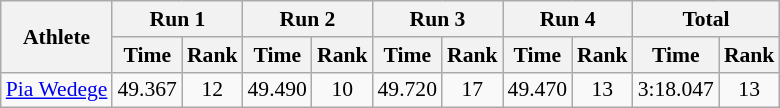<table class="wikitable" style="font-size:90%">
<tr>
<th rowspan="2">Athlete</th>
<th colspan="2">Run 1</th>
<th colspan="2">Run 2</th>
<th colspan="2">Run 3</th>
<th colspan="2">Run 4</th>
<th colspan="2">Total</th>
</tr>
<tr>
<th>Time</th>
<th>Rank</th>
<th>Time</th>
<th>Rank</th>
<th>Time</th>
<th>Rank</th>
<th>Time</th>
<th>Rank</th>
<th>Time</th>
<th>Rank</th>
</tr>
<tr>
<td><a href='#'>Pia Wedege</a></td>
<td align="center">49.367</td>
<td align="center">12</td>
<td align="center">49.490</td>
<td align="center">10</td>
<td align="center">49.720</td>
<td align="center">17</td>
<td align="center">49.470</td>
<td align="center">13</td>
<td align="center">3:18.047</td>
<td align="center">13</td>
</tr>
</table>
